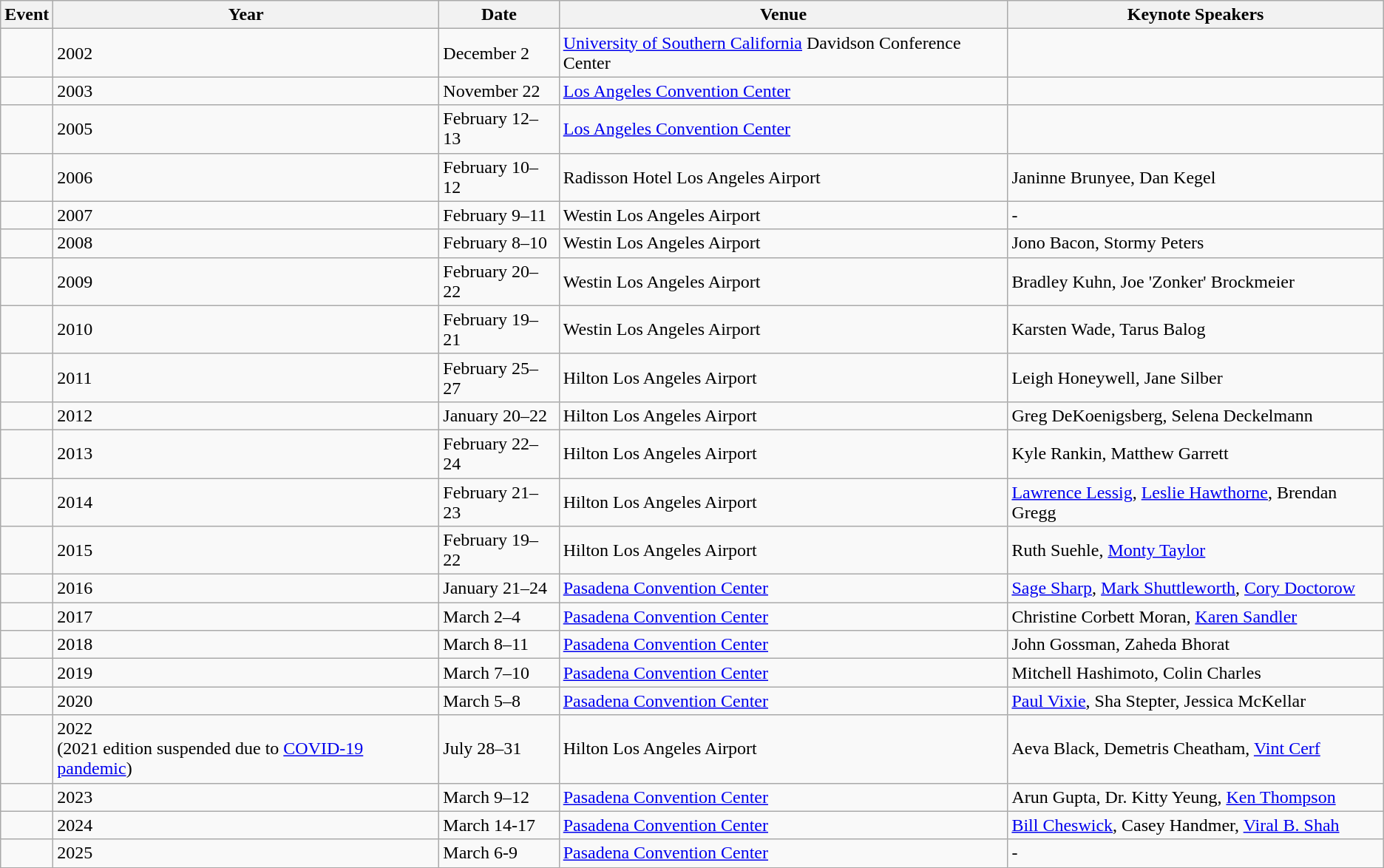<table class="wikitable">
<tr>
<th>Event</th>
<th>Year</th>
<th>Date</th>
<th>Venue</th>
<th>Keynote Speakers</th>
</tr>
<tr>
<td></td>
<td>2002</td>
<td>December 2</td>
<td><a href='#'>University of Southern California</a> Davidson Conference Center</td>
<td></td>
</tr>
<tr>
<td></td>
<td>2003</td>
<td>November 22</td>
<td><a href='#'>Los Angeles Convention Center</a></td>
<td></td>
</tr>
<tr>
<td></td>
<td>2005</td>
<td>February 12–13</td>
<td><a href='#'>Los Angeles Convention Center</a></td>
<td></td>
</tr>
<tr>
<td></td>
<td>2006</td>
<td>February 10–12</td>
<td>Radisson Hotel Los Angeles Airport </td>
<td>Janinne Brunyee, Dan Kegel</td>
</tr>
<tr>
<td></td>
<td>2007</td>
<td>February 9–11</td>
<td>Westin Los Angeles Airport </td>
<td>-</td>
</tr>
<tr>
<td></td>
<td>2008</td>
<td>February 8–10</td>
<td>Westin Los Angeles Airport </td>
<td>Jono Bacon, Stormy Peters</td>
</tr>
<tr>
<td></td>
<td>2009</td>
<td>February 20–22</td>
<td>Westin Los Angeles Airport </td>
<td>Bradley Kuhn, Joe 'Zonker' Brockmeier</td>
</tr>
<tr>
<td></td>
<td>2010</td>
<td>February 19–21</td>
<td>Westin Los Angeles Airport </td>
<td>Karsten Wade, Tarus Balog</td>
</tr>
<tr>
<td></td>
<td>2011</td>
<td>February 25–27</td>
<td>Hilton Los Angeles Airport</td>
<td>Leigh Honeywell, Jane Silber</td>
</tr>
<tr>
<td></td>
<td>2012</td>
<td>January 20–22</td>
<td>Hilton Los Angeles Airport</td>
<td>Greg DeKoenigsberg, Selena Deckelmann</td>
</tr>
<tr>
<td></td>
<td>2013</td>
<td>February 22–24</td>
<td>Hilton Los Angeles Airport </td>
<td>Kyle Rankin, Matthew Garrett</td>
</tr>
<tr>
<td></td>
<td>2014</td>
<td>February 21–23</td>
<td>Hilton Los Angeles Airport</td>
<td><a href='#'>Lawrence Lessig</a>, <a href='#'>Leslie Hawthorne</a>, Brendan Gregg</td>
</tr>
<tr>
<td></td>
<td>2015</td>
<td>February 19–22</td>
<td>Hilton Los Angeles Airport</td>
<td>Ruth Suehle, <a href='#'>Monty Taylor</a></td>
</tr>
<tr>
<td></td>
<td>2016</td>
<td>January 21–24</td>
<td><a href='#'>Pasadena Convention Center</a></td>
<td><a href='#'>Sage Sharp</a>, <a href='#'>Mark Shuttleworth</a>, <a href='#'>Cory Doctorow</a></td>
</tr>
<tr>
<td></td>
<td>2017</td>
<td>March 2–4</td>
<td><a href='#'>Pasadena Convention Center</a></td>
<td>Christine Corbett Moran, <a href='#'>Karen Sandler</a></td>
</tr>
<tr>
<td></td>
<td>2018</td>
<td>March 8–11</td>
<td><a href='#'>Pasadena Convention Center</a></td>
<td>John Gossman, Zaheda Bhorat</td>
</tr>
<tr>
<td></td>
<td>2019</td>
<td>March 7–10</td>
<td><a href='#'>Pasadena Convention Center</a></td>
<td>Mitchell Hashimoto, Colin Charles</td>
</tr>
<tr>
<td></td>
<td>2020</td>
<td>March 5–8</td>
<td><a href='#'>Pasadena Convention Center</a></td>
<td><a href='#'>Paul Vixie</a>, Sha Stepter, Jessica McKellar</td>
</tr>
<tr>
<td></td>
<td>2022<br>(2021 edition suspended due to <a href='#'>COVID-19 pandemic</a>)</td>
<td>July 28–31</td>
<td>Hilton Los Angeles Airport</td>
<td>Aeva Black, Demetris Cheatham, <a href='#'>Vint Cerf</a></td>
</tr>
<tr>
<td></td>
<td>2023</td>
<td>March 9–12</td>
<td><a href='#'>Pasadena Convention Center</a></td>
<td>Arun Gupta, Dr. Kitty Yeung, <a href='#'>Ken Thompson</a></td>
</tr>
<tr>
<td></td>
<td>2024</td>
<td>March 14-17</td>
<td><a href='#'>Pasadena Convention Center</a></td>
<td><a href='#'>Bill Cheswick</a>, Casey Handmer, <a href='#'>Viral B. Shah</a></td>
</tr>
<tr>
<td></td>
<td>2025</td>
<td>March 6-9</td>
<td><a href='#'>Pasadena Convention Center</a></td>
<td>-</td>
</tr>
</table>
